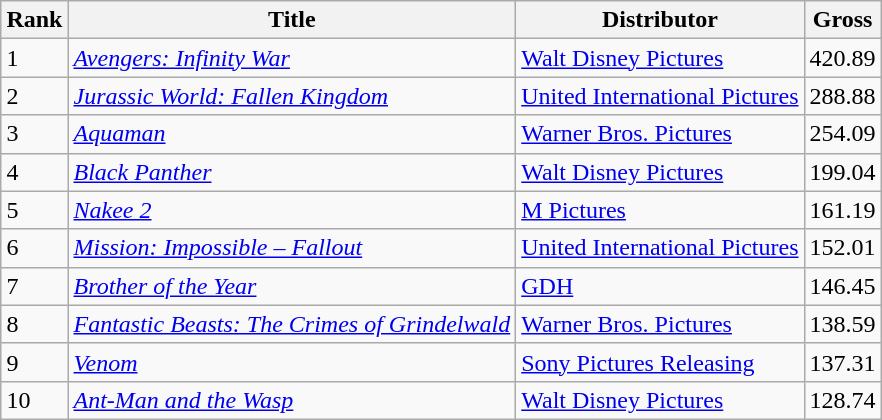<table class="wikitable sortable" style="margin:auto; margin:auto;">
<tr>
<th>Rank</th>
<th>Title</th>
<th>Distributor</th>
<th>Gross<br></th>
</tr>
<tr>
<td>1</td>
<td><em><a href='#'>Avengers: Infinity War</a></em></td>
<td><a href='#'>Walt Disney Pictures</a></td>
<td style="text-align:center;">420.89</td>
</tr>
<tr>
<td>2</td>
<td><em><a href='#'>Jurassic World: Fallen Kingdom</a></em></td>
<td><a href='#'>United International Pictures</a></td>
<td style="text-align:center;">288.88</td>
</tr>
<tr>
<td>3</td>
<td><em><a href='#'>Aquaman</a></em></td>
<td><a href='#'>Warner Bros. Pictures</a></td>
<td style="text-align:center;">254.09</td>
</tr>
<tr>
<td>4</td>
<td><em><a href='#'>Black Panther</a></em></td>
<td><a href='#'>Walt Disney Pictures</a></td>
<td style="text-align:center;">199.04</td>
</tr>
<tr>
<td>5</td>
<td><em><a href='#'>Nakee 2</a></em></td>
<td><a href='#'>M Pictures</a></td>
<td style="text-align:center;">161.19</td>
</tr>
<tr>
<td>6</td>
<td><em><a href='#'>Mission: Impossible – Fallout</a></em></td>
<td><a href='#'>United International Pictures</a></td>
<td style="text-align:center;">152.01</td>
</tr>
<tr>
<td>7</td>
<td><em><a href='#'>Brother of the Year</a></em></td>
<td><a href='#'>GDH</a></td>
<td style="text-align:center;">146.45</td>
</tr>
<tr>
<td>8</td>
<td><em><a href='#'>Fantastic Beasts: The Crimes of Grindelwald</a></em></td>
<td><a href='#'>Warner Bros. Pictures</a></td>
<td style="text-align:center;">138.59</td>
</tr>
<tr>
<td>9</td>
<td><em><a href='#'>Venom</a></em></td>
<td><a href='#'>Sony Pictures Releasing</a></td>
<td style="text-align:center;">137.31</td>
</tr>
<tr>
<td>10</td>
<td><em><a href='#'>Ant-Man and the Wasp</a></em></td>
<td><a href='#'>Walt Disney Pictures</a></td>
<td style="text-align:center;">128.74</td>
</tr>
</table>
